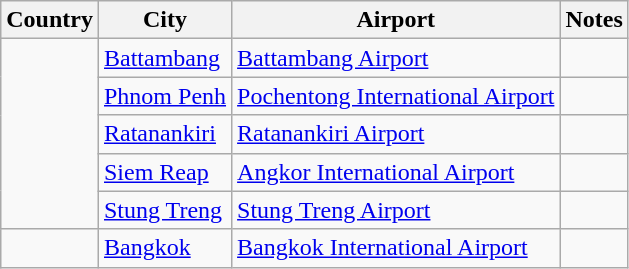<table class="sortable wikitable">
<tr>
<th style="background:#800080 color:white;">Country</th>
<th style="background:#800080 color:white;">City</th>
<th style="background:#800080 color:white;">Airport</th>
<th style="background:#800080 color:white;">Notes</th>
</tr>
<tr>
<td rowspan="5"></td>
<td><a href='#'>Battambang</a></td>
<td><a href='#'>Battambang Airport</a></td>
<td></td>
</tr>
<tr>
<td><a href='#'>Phnom Penh</a></td>
<td><a href='#'>Pochentong International Airport</a></td>
<td></td>
</tr>
<tr>
<td><a href='#'>Ratanankiri</a></td>
<td><a href='#'>Ratanankiri Airport</a></td>
<td></td>
</tr>
<tr>
<td><a href='#'>Siem Reap</a></td>
<td><a href='#'>Angkor International Airport</a></td>
<td></td>
</tr>
<tr>
<td><a href='#'>Stung Treng</a></td>
<td><a href='#'>Stung Treng Airport</a></td>
<td></td>
</tr>
<tr>
<td></td>
<td><a href='#'>Bangkok</a></td>
<td><a href='#'>Bangkok International Airport</a></td>
<td></td>
</tr>
</table>
